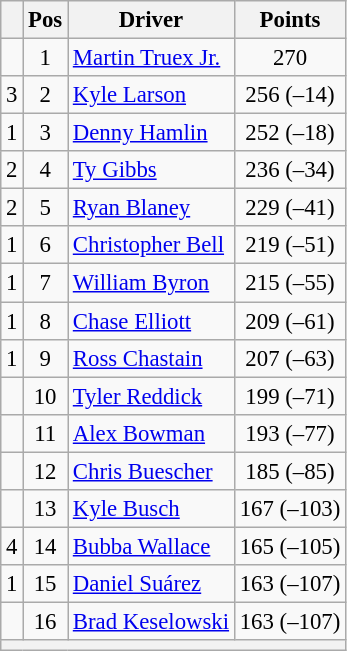<table class="wikitable" style="font-size: 95%;">
<tr>
<th></th>
<th>Pos</th>
<th>Driver</th>
<th>Points</th>
</tr>
<tr>
<td align="left"></td>
<td style="text-align:center;">1</td>
<td><a href='#'>Martin Truex Jr.</a></td>
<td style="text-align:center;">270</td>
</tr>
<tr>
<td align="left"> 3</td>
<td style="text-align:center;">2</td>
<td><a href='#'>Kyle Larson</a></td>
<td style="text-align:center;">256 (–14)</td>
</tr>
<tr>
<td align="left"> 1</td>
<td style="text-align:center;">3</td>
<td><a href='#'>Denny Hamlin</a></td>
<td style="text-align:center;">252 (–18)</td>
</tr>
<tr>
<td align="left"> 2</td>
<td style="text-align:center;">4</td>
<td><a href='#'>Ty Gibbs</a></td>
<td style="text-align:center;">236 (–34)</td>
</tr>
<tr>
<td align="left"> 2</td>
<td style="text-align:center;">5</td>
<td><a href='#'>Ryan Blaney</a></td>
<td style="text-align:center;">229 (–41)</td>
</tr>
<tr>
<td align="left"> 1</td>
<td style="text-align:center;">6</td>
<td><a href='#'>Christopher Bell</a></td>
<td style="text-align:center;">219 (–51)</td>
</tr>
<tr>
<td align="left"> 1</td>
<td style="text-align:center;">7</td>
<td><a href='#'>William Byron</a></td>
<td style="text-align:center;">215 (–55)</td>
</tr>
<tr>
<td align="left"> 1</td>
<td style="text-align:center;">8</td>
<td><a href='#'>Chase Elliott</a></td>
<td style="text-align:center;">209 (–61)</td>
</tr>
<tr>
<td align="left"> 1</td>
<td style="text-align:center;">9</td>
<td><a href='#'>Ross Chastain</a></td>
<td style="text-align:center;">207 (–63)</td>
</tr>
<tr>
<td align="left"></td>
<td style="text-align:center;">10</td>
<td><a href='#'>Tyler Reddick</a></td>
<td style="text-align:center;">199 (–71)</td>
</tr>
<tr>
<td align="left"></td>
<td style="text-align:center;">11</td>
<td><a href='#'>Alex Bowman</a></td>
<td style="text-align:center;">193 (–77)</td>
</tr>
<tr>
<td align="left"></td>
<td style="text-align:center;">12</td>
<td><a href='#'>Chris Buescher</a></td>
<td style="text-align:center;">185 (–85)</td>
</tr>
<tr>
<td align="left"></td>
<td style="text-align:center;">13</td>
<td><a href='#'>Kyle Busch</a></td>
<td style="text-align:center;">167 (–103)</td>
</tr>
<tr>
<td align="left"> 4</td>
<td style="text-align:center;">14</td>
<td><a href='#'>Bubba Wallace</a></td>
<td style="text-align:center;">165 (–105)</td>
</tr>
<tr>
<td align="left"> 1</td>
<td style="text-align:center;">15</td>
<td><a href='#'>Daniel Suárez</a></td>
<td style="text-align:center;">163 (–107)</td>
</tr>
<tr>
<td align="left"></td>
<td style="text-align:center;">16</td>
<td><a href='#'>Brad Keselowski</a></td>
<td style="text-align:center;">163 (–107)</td>
</tr>
<tr class="sortbottom">
<th colspan="9"></th>
</tr>
</table>
